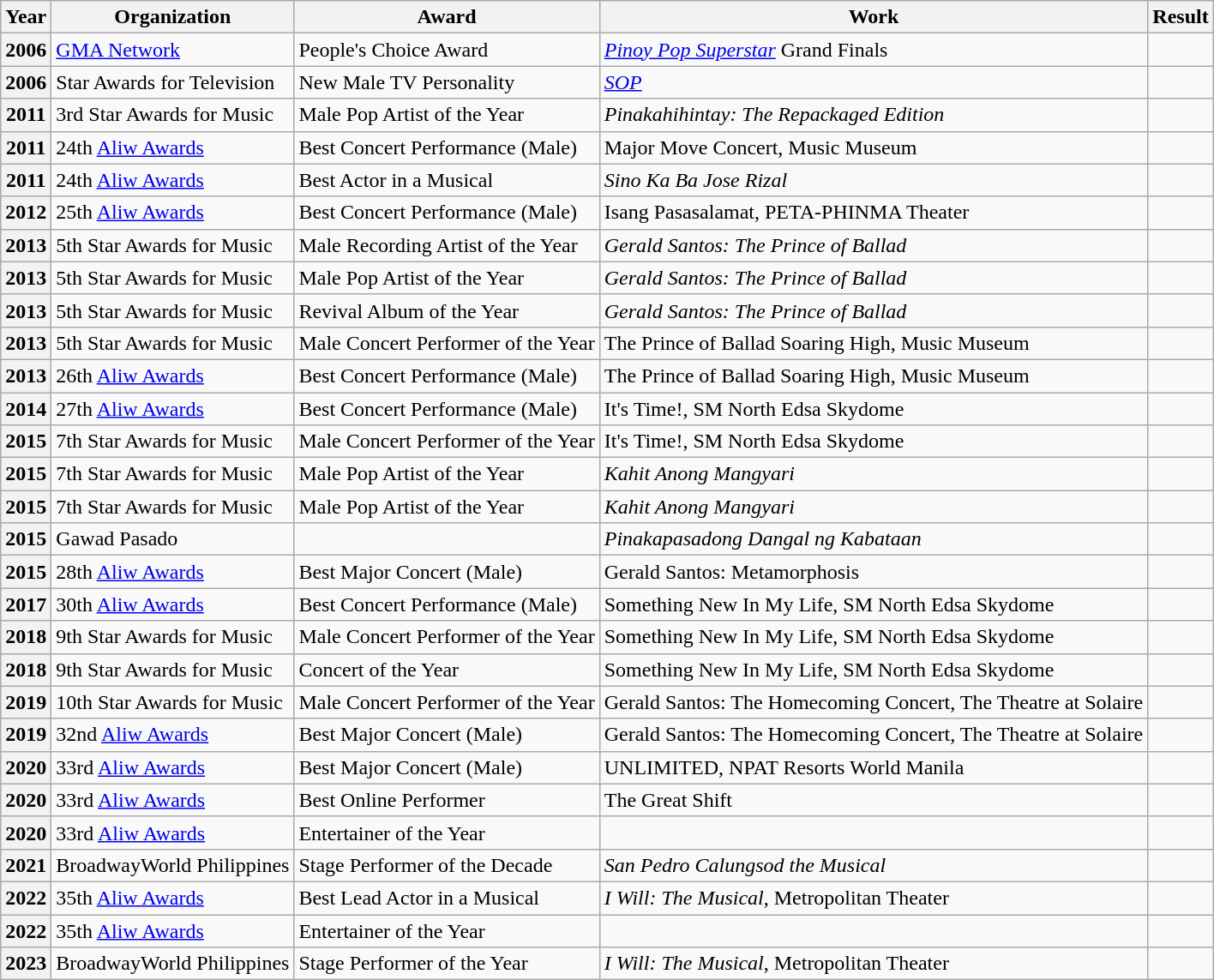<table class="wikitable plainrowheaders">
<tr>
<th scope="col">Year</th>
<th scope="col">Organization</th>
<th scope="col">Award</th>
<th scope="col">Work</th>
<th scope="col">Result</th>
</tr>
<tr>
<th scope="row">2006</th>
<td><a href='#'>GMA Network</a></td>
<td>People's Choice Award</td>
<td><em><a href='#'>Pinoy Pop Superstar</a></em> Grand Finals</td>
<td></td>
</tr>
<tr>
<th scope="row">2006</th>
<td>Star Awards for Television</td>
<td>New Male TV Personality</td>
<td><em><a href='#'>SOP</a></em></td>
<td></td>
</tr>
<tr>
<th scope="row">2011</th>
<td>3rd Star Awards for Music</td>
<td>Male Pop Artist of the Year</td>
<td><em>Pinakahihintay: The Repackaged Edition</em></td>
<td></td>
</tr>
<tr>
<th scope="row">2011</th>
<td>24th <a href='#'>Aliw Awards</a></td>
<td>Best Concert Performance (Male)</td>
<td>Major Move Concert, Music Museum</td>
<td></td>
</tr>
<tr>
<th scope="row">2011</th>
<td>24th <a href='#'>Aliw Awards</a></td>
<td>Best Actor in a Musical</td>
<td><em>Sino Ka Ba Jose Rizal</em></td>
<td></td>
</tr>
<tr>
<th scope="row">2012</th>
<td>25th <a href='#'>Aliw Awards</a></td>
<td>Best Concert Performance (Male)</td>
<td>Isang Pasasalamat, PETA-PHINMA Theater</td>
<td></td>
</tr>
<tr>
<th scope="row">2013</th>
<td>5th Star Awards for Music</td>
<td>Male Recording Artist of the Year</td>
<td><em>Gerald Santos: The Prince of Ballad</em></td>
<td></td>
</tr>
<tr>
<th scope="row">2013</th>
<td>5th Star Awards for Music</td>
<td>Male Pop Artist of the Year</td>
<td><em>Gerald Santos: The Prince of Ballad</em></td>
<td></td>
</tr>
<tr>
<th scope="row">2013</th>
<td>5th Star Awards for Music</td>
<td>Revival Album of the Year</td>
<td><em>Gerald Santos: The Prince of Ballad</em></td>
<td></td>
</tr>
<tr>
<th scope="row">2013</th>
<td>5th Star Awards for Music</td>
<td>Male Concert Performer of the Year</td>
<td>The Prince of Ballad Soaring High, Music Museum</td>
<td></td>
</tr>
<tr>
<th scope="row">2013</th>
<td>26th <a href='#'>Aliw Awards</a></td>
<td>Best Concert Performance (Male)</td>
<td>The Prince of Ballad Soaring High, Music Museum</td>
<td></td>
</tr>
<tr>
<th scope="row">2014</th>
<td>27th <a href='#'>Aliw Awards</a></td>
<td>Best Concert Performance (Male)</td>
<td>It's Time!, SM North Edsa Skydome</td>
<td></td>
</tr>
<tr>
<th scope="row">2015</th>
<td>7th Star Awards for Music</td>
<td>Male Concert Performer of the Year</td>
<td>It's Time!, SM North Edsa Skydome</td>
<td></td>
</tr>
<tr>
<th scope="row">2015</th>
<td>7th Star Awards for Music</td>
<td>Male Pop Artist of the Year</td>
<td><em>Kahit Anong Mangyari</em></td>
<td></td>
</tr>
<tr>
<th scope="row">2015</th>
<td>7th Star Awards for Music</td>
<td>Male Pop Artist of the Year</td>
<td><em>Kahit Anong Mangyari</em></td>
<td></td>
</tr>
<tr>
<th scope="row">2015</th>
<td>Gawad Pasado</td>
<td></td>
<td><em>Pinakapasadong Dangal ng Kabataan</em> </td>
<td></td>
</tr>
<tr>
<th scope="row">2015</th>
<td>28th <a href='#'>Aliw Awards</a></td>
<td>Best Major Concert (Male)</td>
<td>Gerald Santos: Metamorphosis</td>
<td></td>
</tr>
<tr>
<th scope="row">2017</th>
<td>30th <a href='#'>Aliw Awards</a></td>
<td>Best Concert Performance (Male)</td>
<td>Something New In My Life, SM North Edsa Skydome</td>
<td></td>
</tr>
<tr>
<th scope="row">2018</th>
<td>9th Star Awards for Music</td>
<td>Male Concert Performer of the Year</td>
<td>Something New In My Life, SM North Edsa Skydome</td>
<td></td>
</tr>
<tr>
<th scope="row">2018</th>
<td>9th Star Awards for Music</td>
<td>Concert of the Year</td>
<td>Something New In My Life, SM North Edsa Skydome</td>
<td></td>
</tr>
<tr>
<th scope="row">2019</th>
<td>10th Star Awards for Music</td>
<td>Male Concert Performer of the Year</td>
<td>Gerald Santos: The Homecoming Concert, The Theatre at Solaire</td>
<td></td>
</tr>
<tr>
<th scope="row">2019</th>
<td>32nd <a href='#'>Aliw Awards</a></td>
<td>Best Major Concert (Male)</td>
<td>Gerald Santos: The Homecoming Concert, The Theatre at Solaire</td>
<td></td>
</tr>
<tr>
<th scope="row">2020</th>
<td>33rd <a href='#'>Aliw Awards</a></td>
<td>Best Major Concert (Male)</td>
<td>UNLIMITED, NPAT Resorts World Manila</td>
<td></td>
</tr>
<tr>
<th scope="row">2020</th>
<td>33rd <a href='#'>Aliw Awards</a></td>
<td>Best Online Performer</td>
<td>The Great Shift</td>
<td></td>
</tr>
<tr>
<th scope="row">2020</th>
<td>33rd <a href='#'>Aliw Awards</a></td>
<td>Entertainer of the Year</td>
<td></td>
<td></td>
</tr>
<tr>
<th scope="row">2021</th>
<td>BroadwayWorld Philippines</td>
<td>Stage Performer of the Decade</td>
<td><em>San Pedro Calungsod the Musical</em></td>
<td></td>
</tr>
<tr>
<th scope="row">2022</th>
<td>35th <a href='#'>Aliw Awards</a></td>
<td>Best Lead Actor in a Musical</td>
<td><em>I Will: The Musical</em>, Metropolitan Theater</td>
<td></td>
</tr>
<tr>
<th scope="row">2022</th>
<td>35th <a href='#'>Aliw Awards</a></td>
<td>Entertainer of the Year</td>
<td></td>
<td></td>
</tr>
<tr>
<th scope="row">2023</th>
<td>BroadwayWorld Philippines</td>
<td>Stage Performer of the Year</td>
<td><em>I Will: The Musical</em>, Metropolitan Theater</td>
<td></td>
</tr>
</table>
